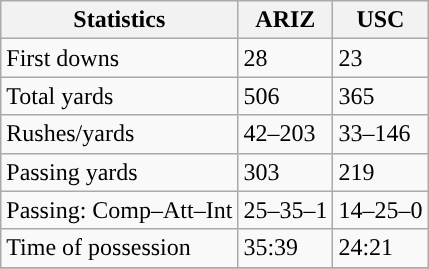<table class="wikitable" style="float: left;">
<tr>
<th>Statistics</th>
<th>ARIZ</th>
<th>USC</th>
</tr>
<tr>
<td>First downs</td>
<td>28</td>
<td>23</td>
</tr>
<tr>
<td>Total yards</td>
<td>506</td>
<td>365</td>
</tr>
<tr>
<td>Rushes/yards</td>
<td>42–203</td>
<td>33–146</td>
</tr>
<tr>
<td>Passing yards</td>
<td>303</td>
<td>219</td>
</tr>
<tr>
<td>Passing: Comp–Att–Int</td>
<td>25–35–1</td>
<td>14–25–0</td>
</tr>
<tr>
<td>Time of possession</td>
<td>35:39</td>
<td>24:21</td>
</tr>
<tr>
</tr>
</table>
